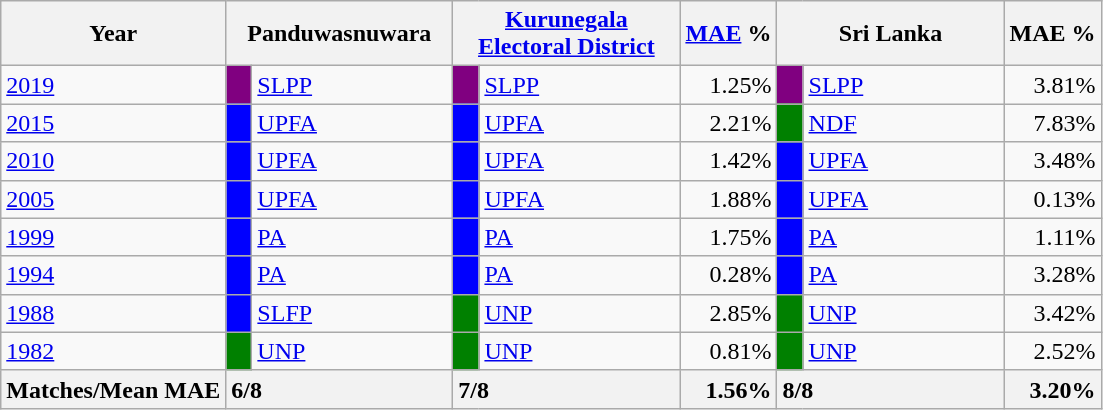<table class="wikitable">
<tr>
<th>Year</th>
<th colspan="2" width="144px">Panduwasnuwara</th>
<th colspan="2" width="144px"><a href='#'>Kurunegala Electoral District</a></th>
<th><a href='#'>MAE</a> %</th>
<th colspan="2" width="144px">Sri Lanka</th>
<th>MAE %</th>
</tr>
<tr>
<td><a href='#'>2019</a></td>
<td style="background-color:purple;" width="10px"></td>
<td style="text-align:left;"><a href='#'>SLPP</a></td>
<td style="background-color:purple;" width="10px"></td>
<td style="text-align:left;"><a href='#'>SLPP</a></td>
<td style="text-align:right;">1.25%</td>
<td style="background-color:purple;" width="10px"></td>
<td style="text-align:left;"><a href='#'>SLPP</a></td>
<td style="text-align:right;">3.81%</td>
</tr>
<tr>
<td><a href='#'>2015</a></td>
<td style="background-color:blue;" width="10px"></td>
<td style="text-align:left;"><a href='#'>UPFA</a></td>
<td style="background-color:blue;" width="10px"></td>
<td style="text-align:left;"><a href='#'>UPFA</a></td>
<td style="text-align:right;">2.21%</td>
<td style="background-color:green;" width="10px"></td>
<td style="text-align:left;"><a href='#'>NDF</a></td>
<td style="text-align:right;">7.83%</td>
</tr>
<tr>
<td><a href='#'>2010</a></td>
<td style="background-color:blue;" width="10px"></td>
<td style="text-align:left;"><a href='#'>UPFA</a></td>
<td style="background-color:blue;" width="10px"></td>
<td style="text-align:left;"><a href='#'>UPFA</a></td>
<td style="text-align:right;">1.42%</td>
<td style="background-color:blue;" width="10px"></td>
<td style="text-align:left;"><a href='#'>UPFA</a></td>
<td style="text-align:right;">3.48%</td>
</tr>
<tr>
<td><a href='#'>2005</a></td>
<td style="background-color:blue;" width="10px"></td>
<td style="text-align:left;"><a href='#'>UPFA</a></td>
<td style="background-color:blue;" width="10px"></td>
<td style="text-align:left;"><a href='#'>UPFA</a></td>
<td style="text-align:right;">1.88%</td>
<td style="background-color:blue;" width="10px"></td>
<td style="text-align:left;"><a href='#'>UPFA</a></td>
<td style="text-align:right;">0.13%</td>
</tr>
<tr>
<td><a href='#'>1999</a></td>
<td style="background-color:blue;" width="10px"></td>
<td style="text-align:left;"><a href='#'>PA</a></td>
<td style="background-color:blue;" width="10px"></td>
<td style="text-align:left;"><a href='#'>PA</a></td>
<td style="text-align:right;">1.75%</td>
<td style="background-color:blue;" width="10px"></td>
<td style="text-align:left;"><a href='#'>PA</a></td>
<td style="text-align:right;">1.11%</td>
</tr>
<tr>
<td><a href='#'>1994</a></td>
<td style="background-color:blue;" width="10px"></td>
<td style="text-align:left;"><a href='#'>PA</a></td>
<td style="background-color:blue;" width="10px"></td>
<td style="text-align:left;"><a href='#'>PA</a></td>
<td style="text-align:right;">0.28%</td>
<td style="background-color:blue;" width="10px"></td>
<td style="text-align:left;"><a href='#'>PA</a></td>
<td style="text-align:right;">3.28%</td>
</tr>
<tr>
<td><a href='#'>1988</a></td>
<td style="background-color:blue;" width="10px"></td>
<td style="text-align:left;"><a href='#'>SLFP</a></td>
<td style="background-color:green;" width="10px"></td>
<td style="text-align:left;"><a href='#'>UNP</a></td>
<td style="text-align:right;">2.85%</td>
<td style="background-color:green;" width="10px"></td>
<td style="text-align:left;"><a href='#'>UNP</a></td>
<td style="text-align:right;">3.42%</td>
</tr>
<tr>
<td><a href='#'>1982</a></td>
<td style="background-color:green;" width="10px"></td>
<td style="text-align:left;"><a href='#'>UNP</a></td>
<td style="background-color:green;" width="10px"></td>
<td style="text-align:left;"><a href='#'>UNP</a></td>
<td style="text-align:right;">0.81%</td>
<td style="background-color:green;" width="10px"></td>
<td style="text-align:left;"><a href='#'>UNP</a></td>
<td style="text-align:right;">2.52%</td>
</tr>
<tr>
<th>Matches/Mean MAE</th>
<th style="text-align:left;"colspan="2" width="144px">6/8</th>
<th style="text-align:left;"colspan="2" width="144px">7/8</th>
<th style="text-align:right;">1.56%</th>
<th style="text-align:left;"colspan="2" width="144px">8/8</th>
<th style="text-align:right;">3.20%</th>
</tr>
</table>
